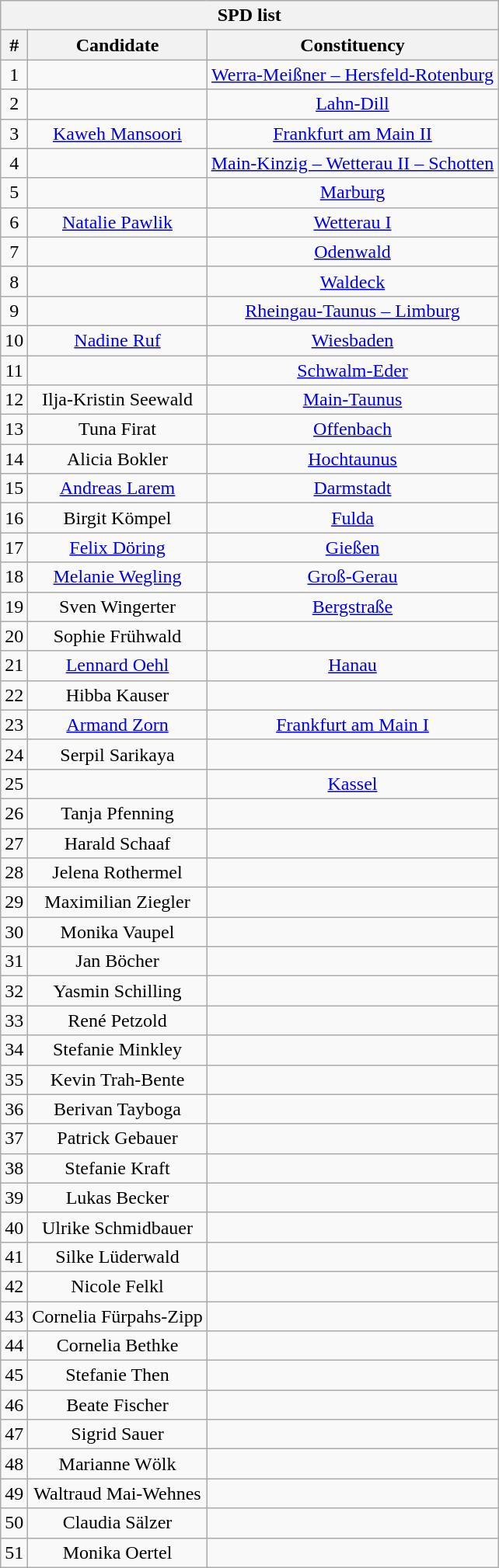<table class="wikitable mw-collapsible mw-collapsed" style="text-align:center">
<tr>
<th colspan=3>SPD list</th>
</tr>
<tr>
<th>#</th>
<th>Candidate</th>
<th>Constituency</th>
</tr>
<tr>
<td>1</td>
<td></td>
<td><a href='#'>Werra-Meißner – Hersfeld-Rotenburg</a></td>
</tr>
<tr>
<td>2</td>
<td></td>
<td><a href='#'>Lahn-Dill</a></td>
</tr>
<tr>
<td>3</td>
<td><a href='#'>Kaweh Mansoori</a></td>
<td><a href='#'>Frankfurt am Main II</a></td>
</tr>
<tr>
<td>4</td>
<td></td>
<td><a href='#'>Main-Kinzig – Wetterau II – Schotten</a></td>
</tr>
<tr>
<td>5</td>
<td></td>
<td><a href='#'>Marburg</a></td>
</tr>
<tr>
<td>6</td>
<td><a href='#'>Natalie Pawlik</a></td>
<td><a href='#'>Wetterau I</a></td>
</tr>
<tr>
<td>7</td>
<td></td>
<td><a href='#'>Odenwald</a></td>
</tr>
<tr>
<td>8</td>
<td></td>
<td><a href='#'>Waldeck</a></td>
</tr>
<tr>
<td>9</td>
<td></td>
<td><a href='#'>Rheingau-Taunus – Limburg</a></td>
</tr>
<tr>
<td>10</td>
<td><a href='#'>Nadine Ruf</a></td>
<td><a href='#'>Wiesbaden</a></td>
</tr>
<tr>
<td>11</td>
<td></td>
<td><a href='#'>Schwalm-Eder</a></td>
</tr>
<tr>
<td>12</td>
<td>Ilja-Kristin Seewald</td>
<td><a href='#'>Main-Taunus</a></td>
</tr>
<tr>
<td>13</td>
<td>Tuna Firat</td>
<td><a href='#'>Offenbach</a></td>
</tr>
<tr>
<td>14</td>
<td>Alicia Bokler</td>
<td><a href='#'>Hochtaunus</a></td>
</tr>
<tr>
<td>15</td>
<td><a href='#'>Andreas Larem</a></td>
<td><a href='#'>Darmstadt</a></td>
</tr>
<tr>
<td>16</td>
<td>Birgit Kömpel</td>
<td><a href='#'>Fulda</a></td>
</tr>
<tr>
<td>17</td>
<td><a href='#'>Felix Döring</a></td>
<td><a href='#'>Gießen</a></td>
</tr>
<tr>
<td>18</td>
<td><a href='#'>Melanie Wegling</a></td>
<td><a href='#'>Groß-Gerau</a></td>
</tr>
<tr>
<td>19</td>
<td>Sven Wingerter</td>
<td><a href='#'>Bergstraße</a></td>
</tr>
<tr>
<td>20</td>
<td>Sophie Frühwald</td>
<td></td>
</tr>
<tr>
<td>21</td>
<td><a href='#'>Lennard Oehl</a></td>
<td><a href='#'>Hanau</a></td>
</tr>
<tr>
<td>22</td>
<td>Hibba Kauser</td>
<td></td>
</tr>
<tr>
<td>23</td>
<td><a href='#'>Armand Zorn</a></td>
<td><a href='#'>Frankfurt am Main I</a></td>
</tr>
<tr>
<td>24</td>
<td>Serpil Sarikaya</td>
<td></td>
</tr>
<tr>
<td>25</td>
<td></td>
<td><a href='#'>Kassel</a></td>
</tr>
<tr>
<td>26</td>
<td>Tanja Pfenning</td>
<td></td>
</tr>
<tr>
<td>27</td>
<td>Harald Schaaf</td>
<td></td>
</tr>
<tr>
<td>28</td>
<td>Jelena Rothermel</td>
<td></td>
</tr>
<tr>
<td>29</td>
<td>Maximilian Ziegler</td>
<td></td>
</tr>
<tr>
<td>30</td>
<td>Monika Vaupel</td>
<td></td>
</tr>
<tr>
<td>31</td>
<td>Jan Böcher</td>
<td></td>
</tr>
<tr>
<td>32</td>
<td>Yasmin Schilling</td>
<td></td>
</tr>
<tr>
<td>33</td>
<td>René Petzold</td>
<td></td>
</tr>
<tr>
<td>34</td>
<td>Stefanie Minkley</td>
<td></td>
</tr>
<tr>
<td>35</td>
<td>Kevin Trah-Bente</td>
<td></td>
</tr>
<tr>
<td>36</td>
<td>Berivan Tayboga</td>
<td></td>
</tr>
<tr>
<td>37</td>
<td>Patrick Gebauer</td>
<td></td>
</tr>
<tr>
<td>38</td>
<td>Stefanie Kraft</td>
<td></td>
</tr>
<tr>
<td>39</td>
<td>Lukas Becker</td>
<td></td>
</tr>
<tr>
<td>40</td>
<td>Ulrike Schmidbauer</td>
<td></td>
</tr>
<tr>
<td>41</td>
<td>Silke Lüderwald</td>
<td></td>
</tr>
<tr>
<td>42</td>
<td>Nicole Felkl</td>
<td></td>
</tr>
<tr>
<td>43</td>
<td>Cornelia Fürpahs-Zipp</td>
<td></td>
</tr>
<tr>
<td>44</td>
<td>Cornelia Bethke</td>
<td></td>
</tr>
<tr>
<td>45</td>
<td>Stefanie Then</td>
<td></td>
</tr>
<tr>
<td>46</td>
<td>Beate Fischer</td>
<td></td>
</tr>
<tr>
<td>47</td>
<td>Sigrid Sauer</td>
<td></td>
</tr>
<tr>
<td>48</td>
<td>Marianne Wölk</td>
<td></td>
</tr>
<tr>
<td>49</td>
<td>Waltraud Mai-Wehnes</td>
<td></td>
</tr>
<tr>
<td>50</td>
<td>Claudia Sälzer</td>
<td></td>
</tr>
<tr>
<td>51</td>
<td>Monika Oertel</td>
<td></td>
</tr>
</table>
